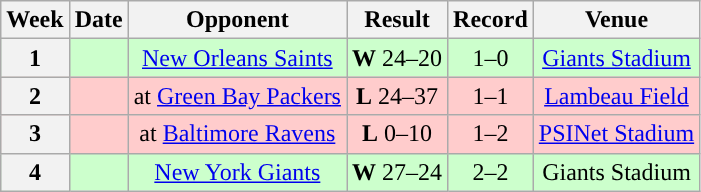<table class="wikitable" style="text-align:center">
<tr>
<th>Week</th>
<th>Date</th>
<th>Opponent</th>
<th>Result</th>
<th>Record</th>
<th>Venue</th>
</tr>
<tr style="background:#cfc">
<th>1</th>
<td></td>
<td><a href='#'>New Orleans Saints</a></td>
<td><strong>W</strong> 24–20</td>
<td>1–0</td>
<td><a href='#'>Giants Stadium</a></td>
</tr>
<tr style="background:#fcc">
<th>2</th>
<td></td>
<td>at <a href='#'>Green Bay Packers</a></td>
<td><strong>L</strong> 24–37</td>
<td>1–1</td>
<td><a href='#'>Lambeau Field</a></td>
</tr>
<tr style="background:#fcc">
<th>3</th>
<td></td>
<td>at <a href='#'>Baltimore Ravens</a></td>
<td><strong>L</strong> 0–10</td>
<td>1–2</td>
<td><a href='#'>PSINet Stadium</a></td>
</tr>
<tr style="background:#cfc">
<th>4</th>
<td></td>
<td><a href='#'>New York Giants</a></td>
<td><strong>W</strong> 27–24</td>
<td>2–2</td>
<td>Giants Stadium</td>
</tr>
</table>
